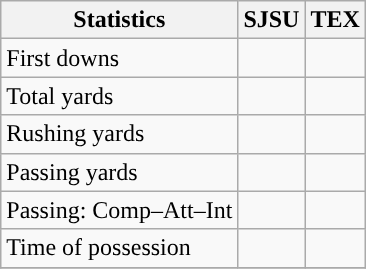<table class="wikitable" style="float: left;">
<tr>
<th>Statistics</th>
<th>SJSU</th>
<th>TEX</th>
</tr>
<tr>
<td>First downs</td>
<td></td>
<td></td>
</tr>
<tr>
<td>Total yards</td>
<td></td>
<td></td>
</tr>
<tr>
<td>Rushing yards</td>
<td></td>
<td></td>
</tr>
<tr>
<td>Passing yards</td>
<td></td>
<td></td>
</tr>
<tr>
<td>Passing: Comp–Att–Int</td>
<td></td>
<td></td>
</tr>
<tr>
<td>Time of possession</td>
<td></td>
<td></td>
</tr>
<tr>
</tr>
</table>
